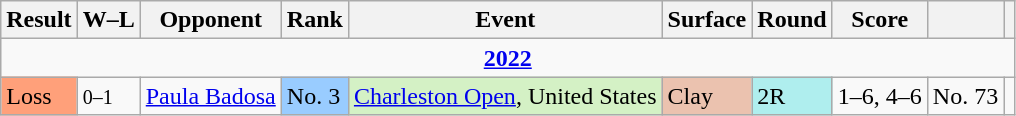<table class="wikitable sortable">
<tr>
<th>Result</th>
<th class=unsortable>W–L</th>
<th>Opponent</th>
<th>Rank</th>
<th>Event</th>
<th>Surface</th>
<th>Round</th>
<th class=unsortable>Score</th>
<th></th>
<th></th>
</tr>
<tr>
<td colspan="10" style="text-align:center"><strong><a href='#'>2022</a></strong></td>
</tr>
<tr>
<td bgcolor="ffa07a">Loss</td>
<td><small>0–1</small></td>
<td> <a href='#'>Paula Badosa</a></td>
<td bgcolor="#9cf">No. 3</td>
<td bgcolor="d4f1c5"><a href='#'>Charleston Open</a>, United States</td>
<td bgcolor="#ebc2af">Clay</td>
<td bgcolor="afeeee">2R</td>
<td>1–6, 4–6</td>
<td>No. 73</td>
<td></td>
</tr>
</table>
